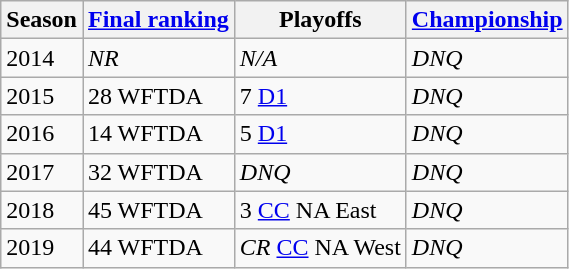<table class="wikitable sortable">
<tr>
<th>Season</th>
<th><a href='#'>Final ranking</a></th>
<th>Playoffs</th>
<th><a href='#'>Championship</a></th>
</tr>
<tr>
<td>2014</td>
<td><em>NR</em></td>
<td><em>N/A</em></td>
<td><em>DNQ</em></td>
</tr>
<tr>
<td>2015</td>
<td>28 WFTDA</td>
<td>7 <a href='#'>D1</a></td>
<td><em>DNQ</em></td>
</tr>
<tr>
<td>2016</td>
<td>14 WFTDA</td>
<td>5 <a href='#'>D1</a></td>
<td><em>DNQ</em></td>
</tr>
<tr>
<td>2017</td>
<td>32 WFTDA</td>
<td><em>DNQ</em></td>
<td><em>DNQ</em></td>
</tr>
<tr>
<td>2018</td>
<td>45 WFTDA</td>
<td>3 <a href='#'>CC</a> NA East</td>
<td><em>DNQ</em></td>
</tr>
<tr>
<td>2019</td>
<td>44 WFTDA</td>
<td><em>CR</em> <a href='#'>CC</a> NA West</td>
<td><em>DNQ</em></td>
</tr>
</table>
